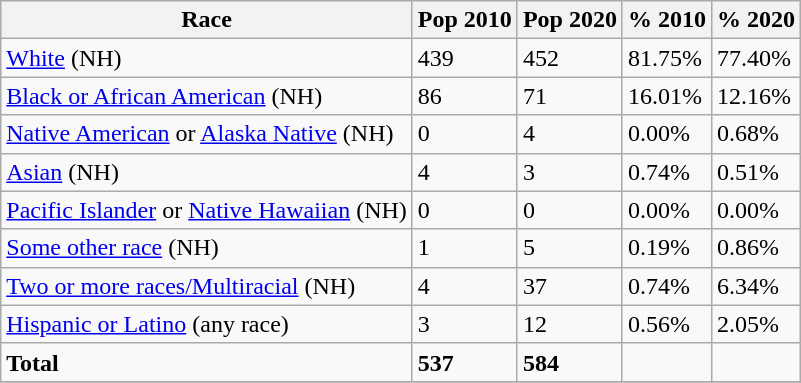<table class="wikitable">
<tr>
<th>Race</th>
<th>Pop 2010</th>
<th>Pop 2020</th>
<th>% 2010</th>
<th>% 2020</th>
</tr>
<tr>
<td><a href='#'>White</a> (NH)</td>
<td>439</td>
<td>452</td>
<td>81.75%</td>
<td>77.40%</td>
</tr>
<tr>
<td><a href='#'>Black or African American</a> (NH)</td>
<td>86</td>
<td>71</td>
<td>16.01%</td>
<td>12.16%</td>
</tr>
<tr>
<td><a href='#'>Native American</a> or <a href='#'>Alaska Native</a> (NH)</td>
<td>0</td>
<td>4</td>
<td>0.00%</td>
<td>0.68%</td>
</tr>
<tr>
<td><a href='#'>Asian</a> (NH)</td>
<td>4</td>
<td>3</td>
<td>0.74%</td>
<td>0.51%</td>
</tr>
<tr>
<td><a href='#'>Pacific Islander</a> or <a href='#'>Native Hawaiian</a> (NH)</td>
<td>0</td>
<td>0</td>
<td>0.00%</td>
<td>0.00%</td>
</tr>
<tr>
<td><a href='#'>Some other race</a> (NH)</td>
<td>1</td>
<td>5</td>
<td>0.19%</td>
<td>0.86%</td>
</tr>
<tr>
<td><a href='#'>Two or more races/Multiracial</a> (NH)</td>
<td>4</td>
<td>37</td>
<td>0.74%</td>
<td>6.34%</td>
</tr>
<tr>
<td><a href='#'>Hispanic or Latino</a> (any race)</td>
<td>3</td>
<td>12</td>
<td>0.56%</td>
<td>2.05%</td>
</tr>
<tr>
<td><strong>Total</strong></td>
<td><strong>537</strong></td>
<td><strong>584</strong></td>
<td></td>
<td></td>
</tr>
<tr>
</tr>
</table>
